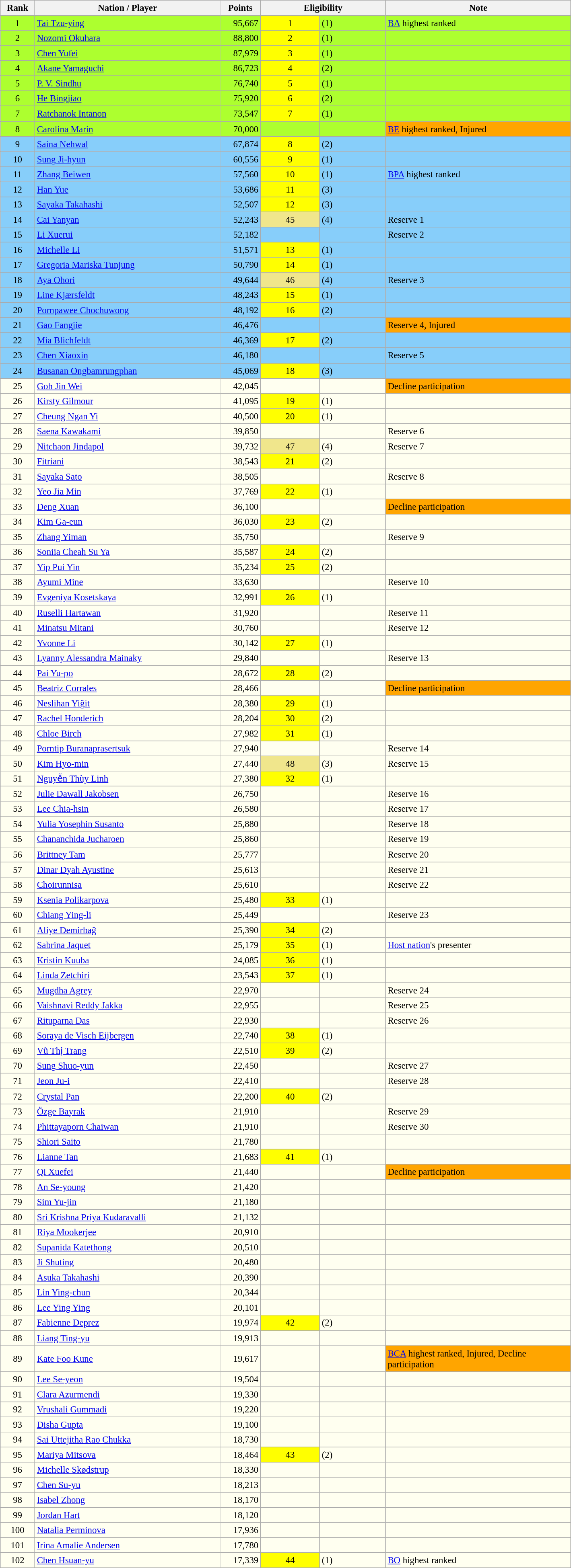<table class="sortable wikitable"style="font-size:95%">
<tr>
<th width="50">Rank</th>
<th width="300">Nation / Player</th>
<th width="60">Points</th>
<th colspan="2"width="200">Eligibility</th>
<th width="300">Note</th>
</tr>
<tr bgcolor="#adff2f">
<td align="center">1</td>
<td> <a href='#'>Tai Tzu-ying</a></td>
<td align="right">95,667</td>
<td align="center"bgcolor="yellow">1</td>
<td> (1)</td>
<td><a href='#'>BA</a> highest ranked</td>
</tr>
<tr bgcolor="#adff2f">
<td align="center">2</td>
<td> <a href='#'>Nozomi Okuhara</a></td>
<td align="right">88,800</td>
<td align="center"bgcolor="yellow">2</td>
<td> (1)</td>
<td></td>
</tr>
<tr bgcolor="#adff2f">
<td align="center">3</td>
<td> <a href='#'>Chen Yufei</a></td>
<td align="right">87,979</td>
<td align="center"bgcolor="yellow">3</td>
<td> (1)</td>
<td></td>
</tr>
<tr bgcolor="#adff2f">
<td align="center">4</td>
<td> <a href='#'>Akane Yamaguchi</a></td>
<td align="right">86,723</td>
<td align="center"bgcolor="yellow">4</td>
<td> (2)</td>
<td></td>
</tr>
<tr bgcolor="#adff2f">
<td align="center">5</td>
<td> <a href='#'>P. V. Sindhu</a></td>
<td align="right">76,740</td>
<td align="center"bgcolor="yellow">5</td>
<td> (1)</td>
<td></td>
</tr>
<tr bgcolor="#adff2f">
<td align="center">6</td>
<td> <a href='#'>He Bingjiao</a></td>
<td align="right">75,920</td>
<td align="center"bgcolor="yellow">6</td>
<td> (2)</td>
<td></td>
</tr>
<tr bgcolor="#adff2f">
<td align="center">7</td>
<td> <a href='#'>Ratchanok Intanon</a></td>
<td align="right">73,547</td>
<td align="center"bgcolor="yellow">7</td>
<td> (1)</td>
<td></td>
</tr>
<tr bgcolor="#adff2f">
<td align="center">8</td>
<td> <a href='#'>Carolina Marín</a></td>
<td align="right">70,000</td>
<td align="center"></td>
<td><s></s></td>
<td bgcolor="orange"><a href='#'>BE</a> highest ranked, Injured</td>
</tr>
<tr bgcolor="#87cefa">
<td align="center">9</td>
<td> <a href='#'>Saina Nehwal</a></td>
<td align="right">67,874</td>
<td align="center"bgcolor="yellow">8</td>
<td> (2)</td>
<td></td>
</tr>
<tr bgcolor="#87cefa">
<td align="center">10</td>
<td> <a href='#'>Sung Ji-hyun</a></td>
<td align="right">60,556</td>
<td align="center"bgcolor="yellow">9</td>
<td> (1)</td>
<td></td>
</tr>
<tr bgcolor="#87cefa">
<td align="center">11</td>
<td> <a href='#'>Zhang Beiwen</a></td>
<td align="right">57,560</td>
<td align="center"bgcolor="yellow">10</td>
<td> (1)</td>
<td><a href='#'>BPA</a> highest ranked</td>
</tr>
<tr bgcolor="#87cefa">
<td align="center">12</td>
<td> <a href='#'>Han Yue</a></td>
<td align="right">53,686</td>
<td align="center"bgcolor="yellow">11</td>
<td> (3)</td>
<td></td>
</tr>
<tr bgcolor="#87cefa">
<td align="center">13</td>
<td> <a href='#'>Sayaka Takahashi</a></td>
<td align="right">52,507</td>
<td align="center"bgcolor="yellow">12</td>
<td> (3)</td>
<td></td>
</tr>
<tr bgcolor="#87cefa">
<td align="center">14</td>
<td> <a href='#'>Cai Yanyan</a></td>
<td align="right">52,243</td>
<td align="center"bgcolor="#f0e68c">45</td>
<td> (4)</td>
<td>Reserve 1</td>
</tr>
<tr bgcolor="#87cefa">
<td align="center">15</td>
<td> <a href='#'>Li Xuerui</a></td>
<td align="right">52,182</td>
<td align="center"></td>
<td></td>
<td>Reserve 2</td>
</tr>
<tr bgcolor="#87cefa">
<td align="center">16</td>
<td> <a href='#'>Michelle Li</a></td>
<td align="right">51,571</td>
<td align="center"bgcolor="yellow">13</td>
<td> (1)</td>
<td></td>
</tr>
<tr bgcolor="#87cefa">
<td align="center">17</td>
<td> <a href='#'>Gregoria Mariska Tunjung</a></td>
<td align="right">50,790</td>
<td align="center"bgcolor="yellow">14</td>
<td> (1)</td>
<td></td>
</tr>
<tr bgcolor="#87cefa">
<td align="center">18</td>
<td> <a href='#'>Aya Ohori</a></td>
<td align="right">49,644</td>
<td align="center"bgcolor="#f0e68c">46</td>
<td> (4)</td>
<td>Reserve 3</td>
</tr>
<tr bgcolor="#87cefa">
<td align="center">19</td>
<td> <a href='#'>Line Kjærsfeldt</a></td>
<td align="right">48,243</td>
<td align="center"bgcolor="yellow">15</td>
<td> (1)</td>
<td></td>
</tr>
<tr bgcolor="#87cefa">
<td align="center">20</td>
<td> <a href='#'>Pornpawee Chochuwong</a></td>
<td align="right">48,192</td>
<td align="center"bgcolor="yellow">16</td>
<td> (2)</td>
<td></td>
</tr>
<tr bgcolor="#87cefa">
<td align="center">21</td>
<td> <a href='#'>Gao Fangjie</a></td>
<td align="right">46,476</td>
<td align="center"></td>
<td><s></s></td>
<td bgcolor="orange">Reserve 4, Injured</td>
</tr>
<tr bgcolor="#87cefa">
<td align="center">22</td>
<td> <a href='#'>Mia Blichfeldt</a></td>
<td align="right">46,369</td>
<td align="center"bgcolor="yellow">17</td>
<td> (2)</td>
<td></td>
</tr>
<tr bgcolor="#87cefa">
<td align="center">23</td>
<td> <a href='#'>Chen Xiaoxin</a></td>
<td align="right">46,180</td>
<td align="center"></td>
<td></td>
<td>Reserve 5</td>
</tr>
<tr bgcolor="#87cefa">
<td align="center">24</td>
<td> <a href='#'>Busanan Ongbamrungphan</a></td>
<td align="right">45,069</td>
<td align="center"bgcolor="yellow">18</td>
<td> (3)</td>
<td></td>
</tr>
<tr bgcolor="#fffff0">
<td align="center">25</td>
<td> <a href='#'>Goh Jin Wei</a></td>
<td align="right">42,045</td>
<td align="center"></td>
<td><s></s></td>
<td bgcolor="orange">Decline participation</td>
</tr>
<tr bgcolor="#fffff0">
<td align="center">26</td>
<td> <a href='#'>Kirsty Gilmour</a></td>
<td align="right">41,095</td>
<td align="center"bgcolor="yellow">19</td>
<td> (1)</td>
<td></td>
</tr>
<tr bgcolor="#fffff0">
<td align="center">27</td>
<td> <a href='#'>Cheung Ngan Yi</a></td>
<td align="right">40,500</td>
<td align="center"bgcolor="yellow">20</td>
<td> (1)</td>
<td></td>
</tr>
<tr bgcolor="#fffff0">
<td align="center">28</td>
<td> <a href='#'>Saena Kawakami</a></td>
<td align="right">39,850</td>
<td align="center"></td>
<td></td>
<td>Reserve 6</td>
</tr>
<tr bgcolor="#fffff0">
<td align="center">29</td>
<td> <a href='#'>Nitchaon Jindapol</a></td>
<td align="right">39,732</td>
<td align="center"bgcolor="#f0e68c">47</td>
<td> (4)</td>
<td>Reserve 7</td>
</tr>
<tr bgcolor="#fffff0">
<td align="center">30</td>
<td> <a href='#'>Fitriani</a></td>
<td align="right">38,543</td>
<td align="center"bgcolor="yellow">21</td>
<td> (2)</td>
<td></td>
</tr>
<tr bgcolor="#fffff0">
<td align="center">31</td>
<td> <a href='#'>Sayaka Sato</a></td>
<td align="right">38,505</td>
<td align="center"></td>
<td></td>
<td>Reserve 8</td>
</tr>
<tr bgcolor="#fffff0">
<td align="center">32</td>
<td> <a href='#'>Yeo Jia Min</a></td>
<td align="right">37,769</td>
<td align="center"bgcolor="yellow">22</td>
<td> (1)</td>
<td></td>
</tr>
<tr bgcolor="#fffff0">
<td align="center">33</td>
<td> <a href='#'>Deng Xuan</a></td>
<td align="right">36,100</td>
<td align="center"></td>
<td><s></s></td>
<td bgcolor="orange">Decline participation</td>
</tr>
<tr bgcolor="#fffff0">
<td align="center">34</td>
<td> <a href='#'>Kim Ga-eun</a></td>
<td align="right">36,030</td>
<td align="center"bgcolor="yellow">23</td>
<td> (2)</td>
<td></td>
</tr>
<tr bgcolor="#fffff0">
<td align="center">35</td>
<td> <a href='#'>Zhang Yiman</a></td>
<td align="right">35,750</td>
<td align="center"></td>
<td></td>
<td>Reserve 9</td>
</tr>
<tr bgcolor="#fffff0">
<td align="center">36</td>
<td> <a href='#'>Soniia Cheah Su Ya</a></td>
<td align="right">35,587</td>
<td align="center"bgcolor="yellow">24</td>
<td> (2)</td>
<td></td>
</tr>
<tr bgcolor="#fffff0">
<td align="center">37</td>
<td> <a href='#'>Yip Pui Yin</a></td>
<td align="right">35,234</td>
<td align="center"bgcolor="yellow">25</td>
<td> (2)</td>
<td></td>
</tr>
<tr bgcolor="#fffff0">
<td align="center">38</td>
<td> <a href='#'>Ayumi Mine</a></td>
<td align="right">33,630</td>
<td align="center"></td>
<td></td>
<td>Reserve 10</td>
</tr>
<tr bgcolor="#fffff0">
<td align="center">39</td>
<td> <a href='#'>Evgeniya Kosetskaya</a></td>
<td align="right">32,991</td>
<td align="center"bgcolor="yellow">26</td>
<td> (1)</td>
<td></td>
</tr>
<tr bgcolor="#fffff0">
<td align="center">40</td>
<td> <a href='#'>Ruselli Hartawan</a></td>
<td align="right">31,920</td>
<td align="center"></td>
<td></td>
<td>Reserve 11</td>
</tr>
<tr bgcolor="#fffff0">
<td align="center">41</td>
<td> <a href='#'>Minatsu Mitani</a></td>
<td align="right">30,760</td>
<td align="center"></td>
<td></td>
<td>Reserve 12</td>
</tr>
<tr bgcolor="#fffff0">
<td align="center">42</td>
<td> <a href='#'>Yvonne Li</a></td>
<td align="right">30,142</td>
<td align="center"bgcolor="yellow">27</td>
<td> (1)</td>
<td></td>
</tr>
<tr bgcolor="#fffff0">
<td align="center">43</td>
<td> <a href='#'>Lyanny Alessandra Mainaky</a></td>
<td align="right">29,840</td>
<td align="center"></td>
<td></td>
<td>Reserve 13</td>
</tr>
<tr bgcolor="#fffff0">
<td align="center">44</td>
<td> <a href='#'>Pai Yu-po</a></td>
<td align="right">28,672</td>
<td align="center"bgcolor="yellow">28</td>
<td> (2)</td>
<td></td>
</tr>
<tr bgcolor="#fffff0">
<td align="center">45</td>
<td> <a href='#'>Beatriz Corrales</a></td>
<td align="right">28,466</td>
<td align="center"></td>
<td><s></s></td>
<td bgcolor="orange">Decline participation</td>
</tr>
<tr bgcolor="#fffff0">
<td align="center">46</td>
<td> <a href='#'>Neslihan Yiğit</a></td>
<td align="right">28,380</td>
<td align="center"bgcolor="yellow">29</td>
<td> (1)</td>
<td></td>
</tr>
<tr bgcolor="#fffff0">
<td align="center">47</td>
<td> <a href='#'>Rachel Honderich</a></td>
<td align="right">28,204</td>
<td align="center"bgcolor="yellow">30</td>
<td> (2)</td>
<td></td>
</tr>
<tr bgcolor="#fffff0">
<td align="center">48</td>
<td> <a href='#'>Chloe Birch</a></td>
<td align="right">27,982</td>
<td align="center"bgcolor="yellow">31</td>
<td> (1)</td>
<td></td>
</tr>
<tr bgcolor="#fffff0">
<td align="center">49</td>
<td> <a href='#'>Porntip Buranaprasertsuk</a></td>
<td align="right">27,940</td>
<td align="center"></td>
<td></td>
<td>Reserve 14</td>
</tr>
<tr bgcolor="#fffff0">
<td align="center">50</td>
<td> <a href='#'>Kim Hyo-min</a></td>
<td align="right">27,440</td>
<td align="center"bgcolor="#f0e68c">48</td>
<td> (3)</td>
<td>Reserve 15</td>
</tr>
<tr bgcolor="#fffff0">
<td align="center">51</td>
<td> <a href='#'>Nguyễn Thùy Linh</a></td>
<td align="right">27,380</td>
<td align="center"bgcolor="yellow">32</td>
<td> (1)</td>
<td></td>
</tr>
<tr bgcolor="#fffff0">
<td align="center">52</td>
<td> <a href='#'>Julie Dawall Jakobsen</a></td>
<td align="right">26,750</td>
<td align="center"></td>
<td></td>
<td>Reserve 16</td>
</tr>
<tr bgcolor="#fffff0">
<td align="center">53</td>
<td> <a href='#'>Lee Chia-hsin</a></td>
<td align="right">26,580</td>
<td align="center"></td>
<td></td>
<td>Reserve 17</td>
</tr>
<tr bgcolor="#fffff0">
<td align="center">54</td>
<td> <a href='#'>Yulia Yosephin Susanto</a></td>
<td align="right">25,880</td>
<td align="center"></td>
<td></td>
<td>Reserve 18</td>
</tr>
<tr bgcolor="#fffff0">
<td align="center">55</td>
<td> <a href='#'>Chananchida Jucharoen</a></td>
<td align="right">25,860</td>
<td align="center"></td>
<td></td>
<td>Reserve 19</td>
</tr>
<tr bgcolor="#fffff0">
<td align="center">56</td>
<td> <a href='#'>Brittney Tam</a></td>
<td align="right">25,777</td>
<td align="center"></td>
<td></td>
<td>Reserve 20</td>
</tr>
<tr bgcolor="#fffff0">
<td align="center">57</td>
<td> <a href='#'>Dinar Dyah Ayustine</a></td>
<td align="right">25,613</td>
<td align="center"></td>
<td></td>
<td>Reserve 21</td>
</tr>
<tr bgcolor="#fffff0">
<td align="center">58</td>
<td> <a href='#'>Choirunnisa</a></td>
<td align="right">25,610</td>
<td align="center"></td>
<td></td>
<td>Reserve 22</td>
</tr>
<tr bgcolor="#fffff0">
<td align="center">59</td>
<td> <a href='#'>Ksenia Polikarpova</a></td>
<td align="right">25,480</td>
<td align="center"bgcolor="yellow">33</td>
<td> (1)</td>
<td></td>
</tr>
<tr bgcolor="#fffff0">
<td align="center">60</td>
<td> <a href='#'>Chiang Ying-li</a></td>
<td align="right">25,449</td>
<td align="center"></td>
<td></td>
<td>Reserve 23</td>
</tr>
<tr bgcolor="#fffff0">
<td align="center">61</td>
<td> <a href='#'>Aliye Demirbağ</a></td>
<td align="right">25,390</td>
<td align="center"bgcolor="yellow">34</td>
<td> (2)</td>
<td></td>
</tr>
<tr bgcolor="#fffff0">
<td align="center">62</td>
<td> <a href='#'>Sabrina Jaquet</a></td>
<td align="right">25,179</td>
<td align="center"bgcolor="yellow">35</td>
<td> (1)</td>
<td><a href='#'>Host nation</a>'s presenter</td>
</tr>
<tr bgcolor="#fffff0">
<td align="center">63</td>
<td> <a href='#'>Kristin Kuuba</a></td>
<td align="right">24,085</td>
<td align="center"bgcolor="yellow">36</td>
<td> (1)</td>
<td></td>
</tr>
<tr bgcolor="#fffff0">
<td align="center">64</td>
<td> <a href='#'>Linda Zetchiri</a></td>
<td align="right">23,543</td>
<td align="center"bgcolor="yellow">37</td>
<td> (1)</td>
<td></td>
</tr>
<tr bgcolor="#fffff0">
<td align="center">65</td>
<td> <a href='#'>Mugdha Agrey</a></td>
<td align="right">22,970</td>
<td align="center"></td>
<td></td>
<td>Reserve 24</td>
</tr>
<tr bgcolor="#fffff0">
<td align="center">66</td>
<td> <a href='#'>Vaishnavi Reddy Jakka</a></td>
<td align="right">22,955</td>
<td align="center"></td>
<td></td>
<td>Reserve 25</td>
</tr>
<tr bgcolor="#fffff0">
<td align="center">67</td>
<td> <a href='#'>Rituparna Das</a></td>
<td align="right">22,930</td>
<td align="center"></td>
<td></td>
<td>Reserve 26</td>
</tr>
<tr bgcolor="#fffff0">
<td align="center">68</td>
<td> <a href='#'>Soraya de Visch Eijbergen</a></td>
<td align="right">22,740</td>
<td align="center"bgcolor="yellow">38</td>
<td> (1)</td>
<td></td>
</tr>
<tr bgcolor="#fffff0">
<td align="center">69</td>
<td> <a href='#'>Vũ Thị Trang</a></td>
<td align="right">22,510</td>
<td align="center"bgcolor="yellow">39</td>
<td> (2)</td>
<td></td>
</tr>
<tr bgcolor="#fffff0">
<td align="center">70</td>
<td> <a href='#'>Sung Shuo-yun</a></td>
<td align="right">22,450</td>
<td align="center"></td>
<td></td>
<td>Reserve 27</td>
</tr>
<tr bgcolor="#fffff0">
<td align="center">71</td>
<td> <a href='#'>Jeon Ju-i</a></td>
<td align="right">22,410</td>
<td align="center"></td>
<td></td>
<td>Reserve 28</td>
</tr>
<tr bgcolor="#fffff0">
<td align="center">72</td>
<td> <a href='#'>Crystal Pan</a></td>
<td align="right">22,200</td>
<td align="center"bgcolor="yellow">40</td>
<td> (2)</td>
<td></td>
</tr>
<tr bgcolor="#fffff0">
<td align="center">73</td>
<td> <a href='#'>Özge Bayrak</a></td>
<td align="right">21,910</td>
<td align="center"></td>
<td></td>
<td>Reserve 29</td>
</tr>
<tr bgcolor="#fffff0">
<td align="center">74</td>
<td> <a href='#'>Phittayaporn Chaiwan</a></td>
<td align="right">21,910</td>
<td align="center"></td>
<td></td>
<td>Reserve 30</td>
</tr>
<tr bgcolor="#fffff0">
<td align="center">75</td>
<td> <a href='#'>Shiori Saito</a></td>
<td align="right">21,780</td>
<td align="center"></td>
<td></td>
<td></td>
</tr>
<tr bgcolor="#fffff0">
<td align="center">76</td>
<td> <a href='#'>Lianne Tan</a></td>
<td align="right">21,683</td>
<td align="center"bgcolor="yellow">41</td>
<td> (1)</td>
<td></td>
</tr>
<tr bgcolor="#fffff0">
<td align="center">77</td>
<td> <a href='#'>Qi Xuefei</a></td>
<td align="right">21,440</td>
<td align="center"></td>
<td><s></s></td>
<td bgcolor="orange">Decline participation</td>
</tr>
<tr bgcolor="#fffff0">
<td align="center">78</td>
<td> <a href='#'>An Se-young</a></td>
<td align="right">21,420</td>
<td align="center"></td>
<td></td>
<td></td>
</tr>
<tr bgcolor="#fffff0">
<td align="center">79</td>
<td> <a href='#'>Sim Yu-jin</a></td>
<td align="right">21,180</td>
<td align="center"></td>
<td></td>
<td></td>
</tr>
<tr bgcolor="#fffff0">
<td align="center">80</td>
<td> <a href='#'>Sri Krishna Priya Kudaravalli</a></td>
<td align="right">21,132</td>
<td align="center"></td>
<td></td>
<td></td>
</tr>
<tr bgcolor="#fffff0">
<td align="center">81</td>
<td> <a href='#'>Riya Mookerjee</a></td>
<td align="right">20,910</td>
<td align="center"></td>
<td></td>
<td></td>
</tr>
<tr bgcolor="#fffff0">
<td align="center">82</td>
<td> <a href='#'>Supanida Katethong</a></td>
<td align="right">20,510</td>
<td align="center"></td>
<td></td>
<td></td>
</tr>
<tr bgcolor="#fffff0">
<td align="center">83</td>
<td> <a href='#'>Ji Shuting</a></td>
<td align="right">20,480</td>
<td align="center"></td>
<td></td>
<td></td>
</tr>
<tr bgcolor="#fffff0">
<td align="center">84</td>
<td> <a href='#'>Asuka Takahashi</a></td>
<td align="right">20,390</td>
<td align="center"></td>
<td></td>
<td></td>
</tr>
<tr bgcolor="#fffff0">
<td align="center">85</td>
<td> <a href='#'>Lin Ying-chun</a></td>
<td align="right">20,344</td>
<td align="center"></td>
<td></td>
<td></td>
</tr>
<tr bgcolor="#fffff0">
<td align="center">86</td>
<td> <a href='#'>Lee Ying Ying</a></td>
<td align="right">20,101</td>
<td align="center"></td>
<td></td>
<td></td>
</tr>
<tr bgcolor="#fffff0">
<td align="center">87</td>
<td> <a href='#'>Fabienne Deprez</a></td>
<td align="right">19,974</td>
<td align="center"bgcolor="yellow">42</td>
<td> (2)</td>
<td></td>
</tr>
<tr bgcolor="#fffff0">
<td align="center">88</td>
<td> <a href='#'>Liang Ting-yu</a></td>
<td align="right">19,913</td>
<td align="center"></td>
<td></td>
<td></td>
</tr>
<tr bgcolor="#fffff0">
<td align="center">89</td>
<td> <a href='#'>Kate Foo Kune</a></td>
<td align="right">19,617</td>
<td align="center"></td>
<td><s></s></td>
<td bgcolor="orange"><a href='#'>BCA</a> highest ranked, Injured, Decline participation</td>
</tr>
<tr bgcolor="#fffff0">
<td align="center">90</td>
<td> <a href='#'>Lee Se-yeon</a></td>
<td align="right">19,504</td>
<td align="center"></td>
<td></td>
<td></td>
</tr>
<tr bgcolor="#fffff0">
<td align="center">91</td>
<td> <a href='#'>Clara Azurmendi</a></td>
<td align="right">19,330</td>
<td align="center"></td>
<td></td>
<td></td>
</tr>
<tr bgcolor="#fffff0">
<td align="center">92</td>
<td> <a href='#'>Vrushali Gummadi</a></td>
<td align="right">19,220</td>
<td align="center"></td>
<td></td>
<td></td>
</tr>
<tr bgcolor="#fffff0">
<td align="center">93</td>
<td> <a href='#'>Disha Gupta</a></td>
<td align="right">19,100</td>
<td align="center"></td>
<td></td>
<td></td>
</tr>
<tr bgcolor="#fffff0">
<td align="center">94</td>
<td> <a href='#'>Sai Uttejitha Rao Chukka</a></td>
<td align="right">18,730</td>
<td align="center"></td>
<td></td>
<td></td>
</tr>
<tr bgcolor="#fffff0">
<td align="center">95</td>
<td> <a href='#'>Mariya Mitsova</a></td>
<td align="right">18,464</td>
<td align="center"bgcolor="yellow">43</td>
<td> (2)</td>
<td></td>
</tr>
<tr bgcolor="#fffff0">
<td align="center">96</td>
<td> <a href='#'>Michelle Skødstrup</a></td>
<td align="right">18,330</td>
<td align="center"></td>
<td></td>
<td></td>
</tr>
<tr bgcolor="#fffff0">
<td align="center">97</td>
<td> <a href='#'>Chen Su-yu</a></td>
<td align="right">18,213</td>
<td align="center"></td>
<td></td>
<td></td>
</tr>
<tr bgcolor="#fffff0">
<td align="center">98</td>
<td> <a href='#'>Isabel Zhong</a></td>
<td align="right">18,170</td>
<td align="center"></td>
<td></td>
<td></td>
</tr>
<tr bgcolor="#fffff0">
<td align="center">99</td>
<td> <a href='#'>Jordan Hart</a></td>
<td align="right">18,120</td>
<td align="center"></td>
<td></td>
<td></td>
</tr>
<tr bgcolor="#fffff0">
<td align="center">100</td>
<td> <a href='#'>Natalia Perminova</a></td>
<td align="right">17,936</td>
<td align="center"></td>
<td></td>
<td></td>
</tr>
<tr bgcolor="#fffff0">
<td align="center">101</td>
<td> <a href='#'>Irina Amalie Andersen</a></td>
<td align="right">17,780</td>
<td align="center"></td>
<td></td>
<td></td>
</tr>
<tr bgcolor="#fffff0">
<td align="center">102</td>
<td> <a href='#'>Chen Hsuan-yu</a></td>
<td align="right">17,339</td>
<td align="center"bgcolor="yellow">44</td>
<td> (1)</td>
<td><a href='#'>BO</a> highest ranked</td>
</tr>
</table>
